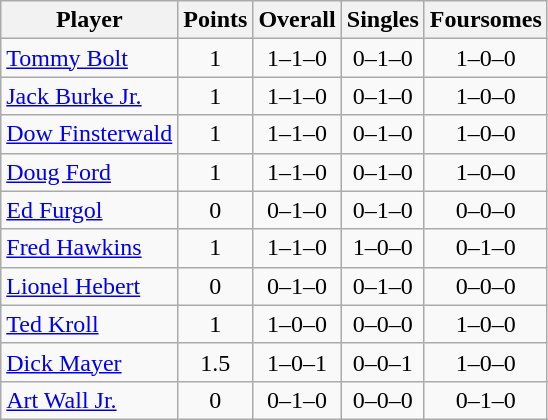<table class="wikitable sortable" style="text-align:center">
<tr>
<th>Player</th>
<th>Points</th>
<th>Overall</th>
<th>Singles</th>
<th>Foursomes</th>
</tr>
<tr>
<td align=left><a href='#'>Tommy Bolt</a></td>
<td>1</td>
<td>1–1–0</td>
<td>0–1–0</td>
<td>1–0–0</td>
</tr>
<tr>
<td align=left><a href='#'>Jack Burke Jr.</a></td>
<td>1</td>
<td>1–1–0</td>
<td>0–1–0</td>
<td>1–0–0</td>
</tr>
<tr>
<td align=left><a href='#'>Dow Finsterwald</a></td>
<td>1</td>
<td>1–1–0</td>
<td>0–1–0</td>
<td>1–0–0</td>
</tr>
<tr>
<td align=left><a href='#'>Doug Ford</a></td>
<td>1</td>
<td>1–1–0</td>
<td>0–1–0</td>
<td>1–0–0</td>
</tr>
<tr>
<td align=left><a href='#'>Ed Furgol</a></td>
<td>0</td>
<td>0–1–0</td>
<td>0–1–0</td>
<td>0–0–0</td>
</tr>
<tr>
<td align=left><a href='#'>Fred Hawkins</a></td>
<td>1</td>
<td>1–1–0</td>
<td>1–0–0</td>
<td>0–1–0</td>
</tr>
<tr>
<td align=left><a href='#'>Lionel Hebert</a></td>
<td>0</td>
<td>0–1–0</td>
<td>0–1–0</td>
<td>0–0–0</td>
</tr>
<tr>
<td align=left><a href='#'>Ted Kroll</a></td>
<td>1</td>
<td>1–0–0</td>
<td>0–0–0</td>
<td>1–0–0</td>
</tr>
<tr>
<td align=left><a href='#'>Dick Mayer</a></td>
<td>1.5</td>
<td>1–0–1</td>
<td>0–0–1</td>
<td>1–0–0</td>
</tr>
<tr>
<td align=left><a href='#'>Art Wall Jr.</a></td>
<td>0</td>
<td>0–1–0</td>
<td>0–0–0</td>
<td>0–1–0</td>
</tr>
</table>
